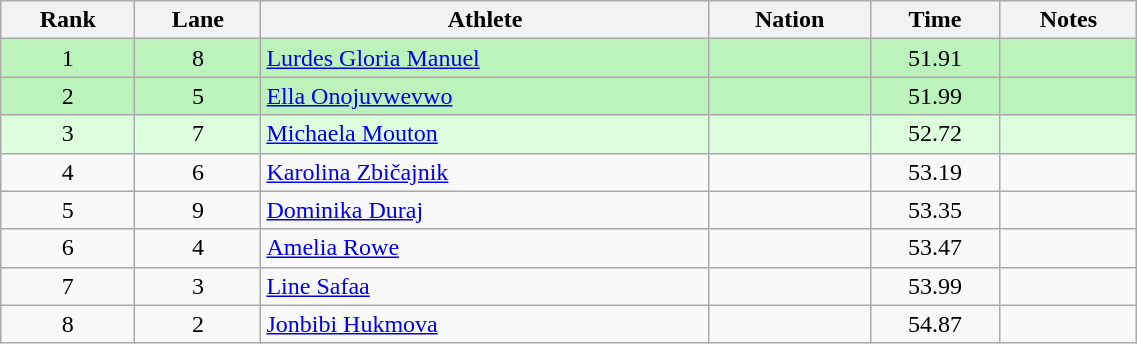<table class="wikitable sortable" style="text-align:center;width: 60%;">
<tr>
<th scope="col">Rank</th>
<th scope="col">Lane</th>
<th scope="col">Athlete</th>
<th scope="col">Nation</th>
<th scope="col">Time</th>
<th scope="col">Notes</th>
</tr>
<tr bgcolor=bbf3bb>
<td>1</td>
<td>8</td>
<td align=left><a href='#'>Lurdes Gloria Manuel</a></td>
<td align=left></td>
<td>51.91</td>
<td></td>
</tr>
<tr bgcolor=bbf3bb>
<td>2</td>
<td>5</td>
<td align=left><a href='#'>Ella Onojuvwevwo</a></td>
<td align=left></td>
<td>51.99</td>
<td></td>
</tr>
<tr bgcolor=ddffdd>
<td>3</td>
<td>7</td>
<td align=left><a href='#'>Michaela Mouton</a></td>
<td align=left></td>
<td>52.72</td>
<td></td>
</tr>
<tr>
<td>4</td>
<td>6</td>
<td align=left><a href='#'>Karolina Zbičajnik</a></td>
<td align=left></td>
<td>53.19</td>
<td></td>
</tr>
<tr>
<td>5</td>
<td>9</td>
<td align=left><a href='#'>Dominika Duraj</a></td>
<td align=left></td>
<td>53.35</td>
<td></td>
</tr>
<tr>
<td>6</td>
<td>4</td>
<td align=left><a href='#'>Amelia Rowe</a></td>
<td align=left></td>
<td>53.47</td>
<td></td>
</tr>
<tr>
<td>7</td>
<td>3</td>
<td align=left><a href='#'>Line Safaa</a></td>
<td align=left></td>
<td>53.99</td>
<td></td>
</tr>
<tr>
<td>8</td>
<td>2</td>
<td align=left><a href='#'>Jonbibi Hukmova</a></td>
<td align=left></td>
<td>54.87</td>
<td></td>
</tr>
</table>
